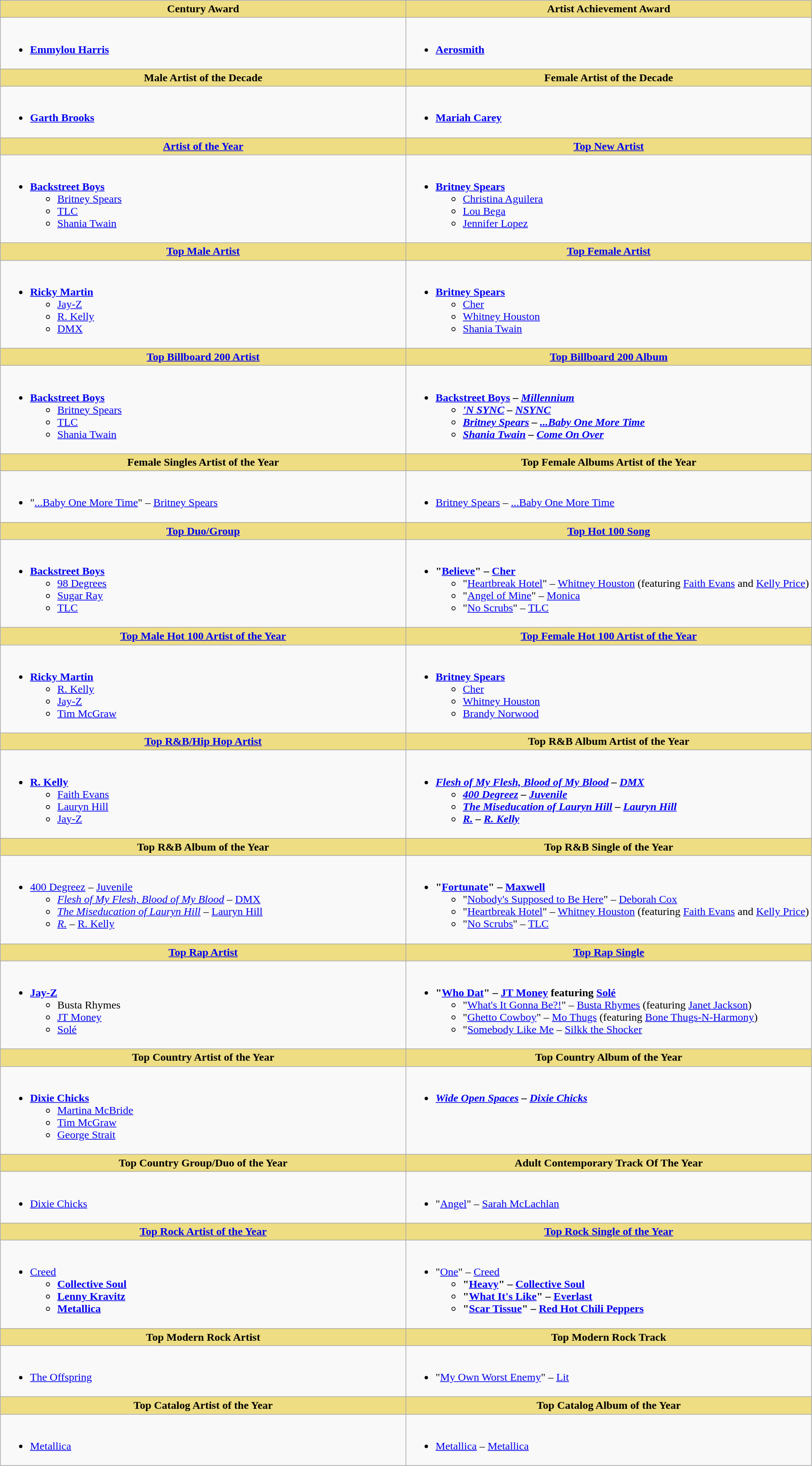<table class="wikitable">
<tr>
<th style="background:#EEDD82; width:50%">Century Award</th>
<th style="background:#EEDD82; width:50%">Artist Achievement Award</th>
</tr>
<tr>
<td valign="top"><br><ul><li><strong><a href='#'>Emmylou Harris</a></strong></li></ul></td>
<td valign="top"><br><ul><li><strong><a href='#'>Aerosmith</a></strong></li></ul></td>
</tr>
<tr>
<th style="background:#EEDD82; width:50%">Male Artist of the Decade</th>
<th style="background:#EEDD82; width:50%">Female Artist of the Decade</th>
</tr>
<tr>
<td valign="top"><br><ul><li><strong><a href='#'>Garth Brooks</a></strong></li></ul></td>
<td valign="top"><br><ul><li><strong><a href='#'>Mariah Carey</a></strong></li></ul></td>
</tr>
<tr>
<th style="background:#EEDD82; width:50%"><a href='#'>Artist of the Year</a></th>
<th style="background:#EEDD82; width:50%"><a href='#'>Top New Artist</a></th>
</tr>
<tr>
<td valign="top"><br><ul><li><strong><a href='#'>Backstreet Boys</a></strong><ul><li><a href='#'>Britney Spears</a></li><li><a href='#'>TLC</a></li><li><a href='#'>Shania Twain</a></li></ul></li></ul></td>
<td valign="top"><br><ul><li><strong><a href='#'>Britney Spears</a></strong><ul><li><a href='#'>Christina Aguilera</a></li><li><a href='#'>Lou Bega</a></li><li><a href='#'>Jennifer Lopez</a></li></ul></li></ul></td>
</tr>
<tr>
<th style="background:#EEDD82; width:50%"><a href='#'>Top Male Artist</a></th>
<th style="background:#EEDD82; width:50%"><a href='#'>Top Female Artist</a></th>
</tr>
<tr>
<td valign="top"><br><ul><li><strong><a href='#'>Ricky Martin</a></strong><ul><li><a href='#'>Jay-Z</a></li><li><a href='#'>R. Kelly</a></li><li><a href='#'>DMX</a></li></ul></li></ul></td>
<td valign="top"><br><ul><li><strong><a href='#'>Britney Spears</a></strong><ul><li><a href='#'>Cher</a></li><li><a href='#'>Whitney Houston</a></li><li><a href='#'>Shania Twain</a></li></ul></li></ul></td>
</tr>
<tr>
<th style="background:#EEDD82; width:50%"><a href='#'>Top Billboard 200 Artist</a></th>
<th style="background:#EEDD82; width:50%"><a href='#'>Top Billboard 200 Album</a></th>
</tr>
<tr>
<td valign="top"><br><ul><li><strong><a href='#'>Backstreet Boys</a></strong><ul><li><a href='#'>Britney Spears</a></li><li><a href='#'>TLC</a></li><li><a href='#'>Shania Twain</a></li></ul></li></ul></td>
<td valign="top"><br><ul><li><strong><a href='#'>Backstreet Boys</a> – <em><a href='#'>Millennium</a><strong><em><ul><li><a href='#'>'N SYNC</a> – </em><a href='#'>NSYNC</a><em></li><li><a href='#'>Britney Spears</a> – </em><a href='#'>...Baby One More Time</a><em></li><li><a href='#'>Shania Twain</a> – </em><a href='#'>Come On Over</a><em></li></ul></li></ul></td>
</tr>
<tr>
<th style="background:#EEDD82; width:50%">Female Singles Artist of the Year</th>
<th style="background:#EEDD82; width:50%">Top Female Albums Artist of the Year</th>
</tr>
<tr>
<td valign="top"><br><ul><li></strong>"<a href='#'>...Baby One More Time</a>" – <a href='#'>Britney Spears</a><strong></li></ul></td>
<td valign="top"><br><ul><li></strong><a href='#'>Britney Spears</a> – </em><a href='#'>...Baby One More Time</a></em></strong></li></ul></td>
</tr>
<tr>
<th style="background:#EEDD82; width:50%"><a href='#'>Top Duo/Group</a></th>
<th style="background:#EEDD82; width:50%"><a href='#'>Top Hot 100 Song</a></th>
</tr>
<tr>
<td valign="top"><br><ul><li><strong><a href='#'>Backstreet Boys</a></strong><ul><li><a href='#'>98 Degrees</a></li><li><a href='#'>Sugar Ray</a></li><li><a href='#'>TLC</a></li></ul></li></ul></td>
<td valign="top"><br><ul><li><strong>"<a href='#'>Believe</a>" – <a href='#'>Cher</a></strong><ul><li>"<a href='#'>Heartbreak Hotel</a>" – <a href='#'>Whitney Houston</a> (featuring <a href='#'>Faith Evans</a> and <a href='#'>Kelly Price</a>)</li><li>"<a href='#'>Angel of Mine</a>" – <a href='#'>Monica</a></li><li>"<a href='#'>No Scrubs</a>" – <a href='#'>TLC</a></li></ul></li></ul></td>
</tr>
<tr>
<th style="background:#EEDD82; width:50%"><a href='#'>Top Male Hot 100 Artist of the Year</a></th>
<th style="background:#EEDD82; width:50%"><a href='#'>Top Female Hot 100 Artist of the Year</a></th>
</tr>
<tr>
<td valign="top"><br><ul><li><strong><a href='#'>Ricky Martin</a></strong><ul><li><a href='#'>R. Kelly</a></li><li><a href='#'>Jay-Z</a></li><li><a href='#'>Tim McGraw</a></li></ul></li></ul></td>
<td valign="top"><br><ul><li><strong><a href='#'>Britney Spears</a></strong><ul><li><a href='#'>Cher</a></li><li><a href='#'>Whitney Houston</a></li><li><a href='#'>Brandy Norwood</a></li></ul></li></ul></td>
</tr>
<tr>
<th style="background:#EEDD82; width:50%"><a href='#'>Top R&B/Hip Hop Artist</a></th>
<th style="background:#EEDD82; width:50%">Top R&B Album Artist of the Year</th>
</tr>
<tr>
<td valign="top"><br><ul><li><strong><a href='#'>R. Kelly</a></strong><ul><li><a href='#'>Faith Evans</a></li><li><a href='#'>Lauryn Hill</a></li><li><a href='#'>Jay-Z</a></li></ul></li></ul></td>
<td valign="top"><br><ul><li><strong><em><a href='#'>Flesh of My Flesh, Blood of My Blood</a><em> – <a href='#'>DMX</a><strong><ul><li></em><a href='#'>400 Degreez</a><em> – <a href='#'>Juvenile</a></li><li></em><a href='#'>The Miseducation of Lauryn Hill</a><em> – <a href='#'>Lauryn Hill</a></li><li></em><a href='#'>R.</a><em> – <a href='#'>R. Kelly</a></li></ul></li></ul></td>
</tr>
<tr>
<th style="background:#EEDD82; width:50%">Top R&B Album of the Year</th>
<th style="background:#EEDD82; width:50%">Top R&B Single of the Year</th>
</tr>
<tr>
<td valign="top"><br><ul><li></em></strong><a href='#'>400 Degreez</a></em> – <a href='#'>Juvenile</a></strong><ul><li><em><a href='#'>Flesh of My Flesh, Blood of My Blood</a></em> – <a href='#'>DMX</a></li><li><em><a href='#'>The Miseducation of Lauryn Hill</a></em> – <a href='#'>Lauryn Hill</a></li><li><em><a href='#'>R.</a></em> – <a href='#'>R. Kelly</a></li></ul></li></ul></td>
<td valign="top"><br><ul><li><strong>"<a href='#'>Fortunate</a>" – <a href='#'>Maxwell</a></strong><ul><li>"<a href='#'>Nobody's Supposed to Be Here</a>" – <a href='#'>Deborah Cox</a></li><li>"<a href='#'>Heartbreak Hotel</a>" – <a href='#'>Whitney Houston</a> (featuring <a href='#'>Faith Evans</a> and <a href='#'>Kelly Price</a>)</li><li>"<a href='#'>No Scrubs</a>" – <a href='#'>TLC</a></li></ul></li></ul></td>
</tr>
<tr>
<th style="background:#EEDD82; width:50%"><a href='#'>Top Rap Artist</a></th>
<th style="background:#EEDD82; width:50%"><a href='#'>Top Rap Single</a></th>
</tr>
<tr>
<td valign="top"><br><ul><li><strong><a href='#'>Jay-Z</a></strong><ul><li>Busta Rhymes</li><li><a href='#'>JT Money</a></li><li><a href='#'>Solé</a></li></ul></li></ul></td>
<td valign="top"><br><ul><li><strong>"<a href='#'>Who Dat</a>" – <a href='#'>JT Money</a> featuring <a href='#'>Solé</a></strong><ul><li>"<a href='#'>What's It Gonna Be?!</a>" – <a href='#'>Busta Rhymes</a> (featuring <a href='#'>Janet Jackson</a>)</li><li>"<a href='#'>Ghetto Cowboy</a>" – <a href='#'>Mo Thugs</a> (featuring <a href='#'>Bone Thugs-N-Harmony</a>)</li><li>"<a href='#'>Somebody Like Me</a> – <a href='#'>Silkk the Shocker</a></li></ul></li></ul></td>
</tr>
<tr>
<th style="background:#EEDD82; width:50%">Top Country Artist of the Year</th>
<th style="background:#EEDD82; width:50%">Top Country Album of the Year</th>
</tr>
<tr>
<td valign="top"><br><ul><li><strong><a href='#'>Dixie Chicks</a></strong><ul><li><a href='#'>Martina McBride</a></li><li><a href='#'>Tim McGraw</a></li><li><a href='#'>George Strait</a></li></ul></li></ul></td>
<td valign="top"><br><ul><li><strong><em><a href='#'>Wide Open Spaces</a><em> – <a href='#'>Dixie Chicks</a><strong></li></ul></td>
</tr>
<tr>
<th style="background:#EEDD82; width:50%">Top Country Group/Duo of the Year</th>
<th style="background:#EEDD82; width:50%">Adult Contemporary Track Of The Year</th>
</tr>
<tr>
<td valign="top"><br><ul><li></strong><a href='#'>Dixie Chicks</a><strong></li></ul></td>
<td valign="top"><br><ul><li></strong>"<a href='#'>Angel</a>" – <a href='#'>Sarah McLachlan</a><strong></li></ul></td>
</tr>
<tr>
<th style="background:#EEDD82; width:50%"><a href='#'>Top Rock Artist of the Year</a></th>
<th style="background:#EEDD82; width:50%"><a href='#'>Top Rock Single of the Year</a></th>
</tr>
<tr>
<td valign="top"><br><ul><li></strong><a href='#'>Creed</a><strong><ul><li><a href='#'>Collective Soul</a></li><li><a href='#'>Lenny Kravitz</a></li><li><a href='#'>Metallica</a></li></ul></li></ul></td>
<td valign="top"><br><ul><li></strong>"<a href='#'>One</a>" – <a href='#'>Creed</a><strong><ul><li>"<a href='#'>Heavy</a>" – <a href='#'>Collective Soul</a></li><li>"<a href='#'>What It's Like</a>" – <a href='#'>Everlast</a></li><li>"<a href='#'>Scar Tissue</a>" – <a href='#'>Red Hot Chili Peppers</a></li></ul></li></ul></td>
</tr>
<tr>
<th style="background:#EEDD82; width:50%">Top Modern Rock Artist</th>
<th style="background:#EEDD82; width:50%">Top Modern Rock Track</th>
</tr>
<tr>
<td valign="top"><br><ul><li></strong><a href='#'>The Offspring</a><strong></li></ul></td>
<td valign="top"><br><ul><li></strong>"<a href='#'>My Own Worst Enemy</a>" – <a href='#'>Lit</a><strong></li></ul></td>
</tr>
<tr>
<th style="background:#EEDD82; width:50%">Top Catalog Artist of the Year</th>
<th style="background:#EEDD82; width:50%">Top Catalog Album of the Year</th>
</tr>
<tr>
<td valign="top"><br><ul><li></strong><a href='#'>Metallica</a><strong></li></ul></td>
<td valign="top"><br><ul><li></em></strong><a href='#'>Metallica</a></em> – <a href='#'>Metallica</a></strong></li></ul></td>
</tr>
</table>
